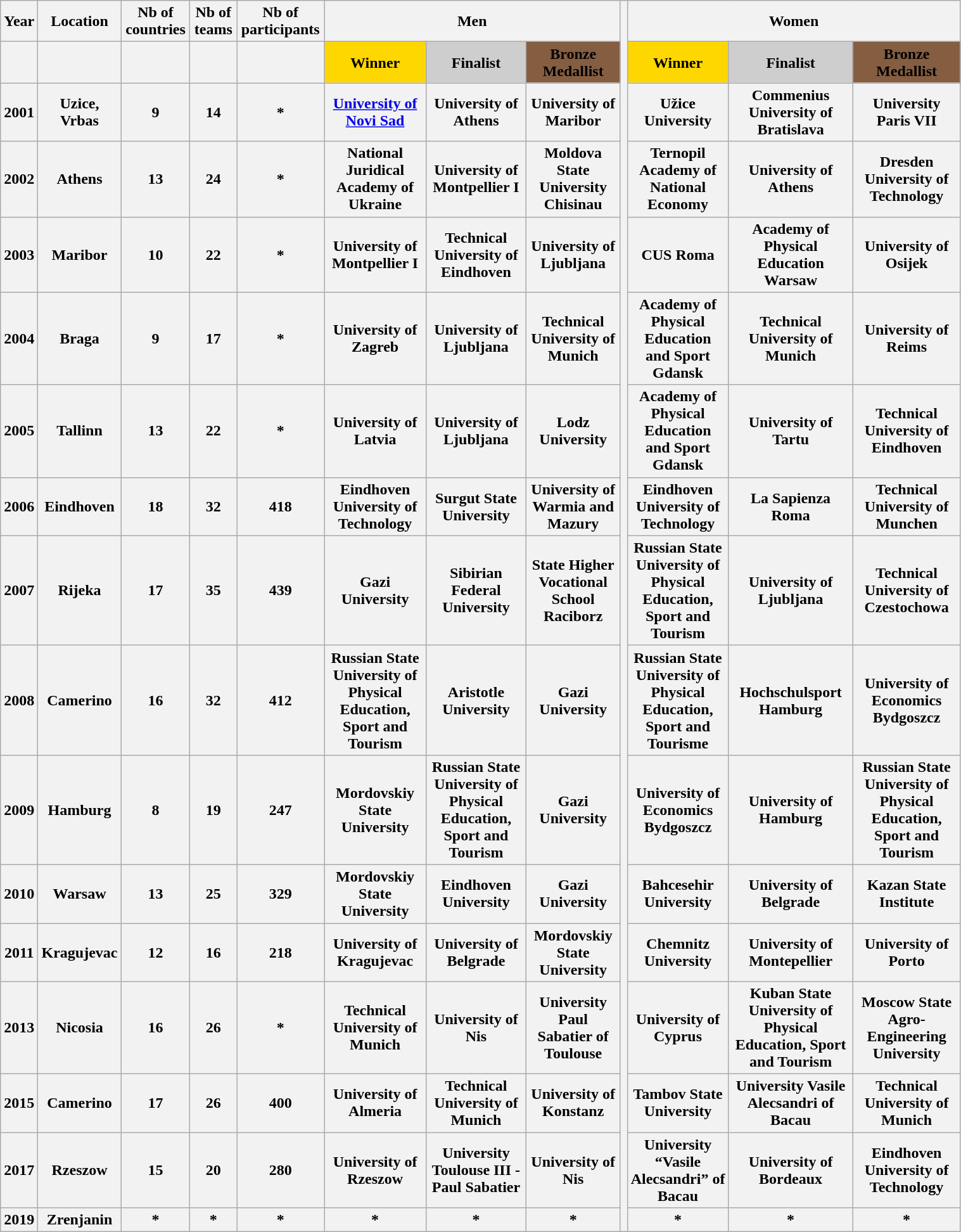<table class="wikitable alternance" style="text-align:center; width:80%;">
<tr>
<th scope=col>Year</th>
<th scope=col>Location</th>
<th scope=col>Nb of countries</th>
<th scope=col>Nb of teams</th>
<th scope=col>Nb of participants</th>
<th scope=col colspan="3">Men</th>
<th rowspan="17"></th>
<th scope=col colspan="3">Women</th>
</tr>
<tr>
<th scope=row></th>
<th></th>
<th></th>
<th></th>
<th></th>
<th style="background:#FFD700;">Winner</th>
<th style="background:#CECECE;">Finalist</th>
<th style="background:#855E42;">Bronze Medallist</th>
<th style="background:#FFD700;">Winner</th>
<th style="background:#CECECE;">Finalist</th>
<th style="background:#855E42;">Bronze Medallist</th>
</tr>
<tr>
<th scope=row>2001</th>
<th>Uzice, Vrbas<br> </th>
<th>9</th>
<th>14</th>
<th>*</th>
<th><a href='#'>University of Novi Sad</a><br> </th>
<th>University of Athens <br></th>
<th>University of Maribor <br></th>
<th>Užice University <br></th>
<th>Commenius University of Bratislava<br> </th>
<th>University Paris VII<br> </th>
</tr>
<tr>
<th scope=row>2002</th>
<th>Athens<br></th>
<th>13</th>
<th>24</th>
<th>*</th>
<th>National Juridical Academy of Ukraine<br> </th>
<th>University of Montpellier I <br></th>
<th>Moldova State University Chisinau<br> </th>
<th>Ternopil Academy of National Economy<br> </th>
<th>University of Athens<br> </th>
<th>Dresden University of Technology <br></th>
</tr>
<tr>
<th scope=row>2003</th>
<th>Maribor<br></th>
<th>10</th>
<th>22</th>
<th>*</th>
<th>University of Montpellier I <br></th>
<th>Technical University of Eindhoven<br> </th>
<th>University of Ljubljana<br> </th>
<th>CUS Roma<br> </th>
<th>Academy of Physical Education Warsaw<br> </th>
<th>University of Osijek<br> </th>
</tr>
<tr>
<th scope=row>2004</th>
<th>Braga<br></th>
<th>9</th>
<th>17</th>
<th>*</th>
<th>University of Zagreb<br> </th>
<th>University of Ljubljana<br> </th>
<th>Technical University of Munich <br></th>
<th>Academy of Physical Education and Sport Gdansk<br> </th>
<th>Technical University of Munich <br></th>
<th>University of Reims <br></th>
</tr>
<tr>
<th scope=row>2005</th>
<th>Tallinn<br></th>
<th>13</th>
<th>22</th>
<th>*</th>
<th>University of Latvia<br> </th>
<th>University of Ljubljana<br> </th>
<th>Lodz University <br></th>
<th>Academy  of Physical Education and Sport Gdansk<br> </th>
<th>University of Tartu<br> </th>
<th>Technical University of Eindhoven<br> </th>
</tr>
<tr>
<th scope=row>2006</th>
<th>Eindhoven<br></th>
<th>18</th>
<th>32</th>
<th>418</th>
<th>Eindhoven University of Technology <br></th>
<th>Surgut State University<br> </th>
<th>University of Warmia and Mazury <br></th>
<th>Eindhoven University of Technology <br></th>
<th>La Sapienza Roma <br></th>
<th>Technical University of Munchen <br></th>
</tr>
<tr>
<th scope=row>2007</th>
<th>Rijeka<br></th>
<th>17</th>
<th>35</th>
<th>439</th>
<th>Gazi University <br></th>
<th>Sibirian Federal University <br></th>
<th>State Higher Vocational School Raciborz<br> </th>
<th>Russian State University of Physical Education, Sport and Tourism <br></th>
<th>University of Ljubljana <br></th>
<th>Technical University of Czestochowa <br></th>
</tr>
<tr>
<th scope=row>2008</th>
<th>Camerino<br></th>
<th>16</th>
<th>32</th>
<th>412</th>
<th>Russian State University of Physical Education, Sport and Tourism <br></th>
<th>Aristotle University <br></th>
<th>Gazi University <br></th>
<th>Russian State University of Physical Education, Sport and Tourisme<br> </th>
<th>Hochschulsport Hamburg<br> </th>
<th>University of Economics Bydgoszcz <br></th>
</tr>
<tr>
<th scope=row>2009</th>
<th>Hamburg<br></th>
<th>8</th>
<th>19</th>
<th>247</th>
<th>Mordovskiy State University <br></th>
<th>Russian State University of Physical Education, Sport and Tourism <br></th>
<th>Gazi University <br></th>
<th>University of Economics Bydgoszcz<br> </th>
<th>University of Hamburg<br> </th>
<th>Russian State University of Physical Education, Sport and Tourism <br></th>
</tr>
<tr>
<th scope=row>2010</th>
<th>Warsaw<br></th>
<th>13</th>
<th>25</th>
<th>329</th>
<th>Mordovskiy State University<br> </th>
<th>Eindhoven University <br></th>
<th>Gazi University <br></th>
<th>Bahcesehir University <br></th>
<th>University of Belgrade<br> </th>
<th>Kazan State Institute<br> </th>
</tr>
<tr>
<th scope=row>2011</th>
<th>Kragujevac<br></th>
<th>12</th>
<th>16</th>
<th>218</th>
<th>University of Kragujevac <br></th>
<th>University of Belgrade<br> </th>
<th>Mordovskiy State University <br></th>
<th>Chemnitz University <br></th>
<th>University of Montepellier <br></th>
<th>University of Porto<br> </th>
</tr>
<tr>
<th scope=row>2013</th>
<th>Nicosia<br></th>
<th>16</th>
<th>26</th>
<th>*</th>
<th>Technical University of Munich <br> </th>
<th>University of Nis <br> </th>
<th>University Paul Sabatier of Toulouse <br> </th>
<th>University of Cyprus <br> </th>
<th>Kuban State University of Physical Education, Sport and Tourism <br> </th>
<th>Moscow State Agro-Engineering University <br> </th>
</tr>
<tr>
<th scope=row>2015</th>
<th>Camerino<br></th>
<th>17</th>
<th>26</th>
<th>400</th>
<th>University of Almeria <br> </th>
<th>Technical University of Munich <br> </th>
<th>University of Konstanz <br> </th>
<th>Tambov State University <br> </th>
<th>University Vasile Alecsandri of Bacau <br> </th>
<th>Technical University of Munich <br> </th>
</tr>
<tr>
<th scope=row>2017</th>
<th>Rzeszow <br></th>
<th>15</th>
<th>20</th>
<th>280</th>
<th>University of Rzeszow <br> </th>
<th>University Toulouse III - Paul Sabatier <br> </th>
<th>University of Nis <br> </th>
<th>University “Vasile Alecsandri” of Bacau  <br> </th>
<th>University of Bordeaux <br> </th>
<th>Eindhoven University of Technology <br> </th>
</tr>
<tr>
<th scope=row>2019</th>
<th>Zrenjanin<br></th>
<th>*</th>
<th>*</th>
<th>*</th>
<th>*</th>
<th>*</th>
<th>*</th>
<th>*</th>
<th>*</th>
<th>*</th>
</tr>
</table>
